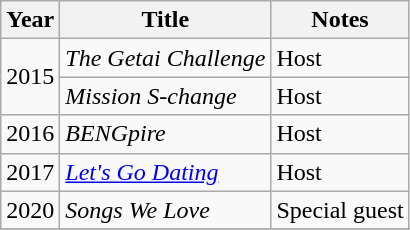<table class="wikitable sortable">
<tr>
<th>Year</th>
<th>Title</th>
<th class="unsortable">Notes</th>
</tr>
<tr>
<td rowspan=2>2015</td>
<td><em>The Getai Challenge</em></td>
<td>Host</td>
</tr>
<tr>
<td><em>Mission S-change</em></td>
<td>Host</td>
</tr>
<tr>
<td>2016</td>
<td><em>BENGpire</em></td>
<td>Host</td>
</tr>
<tr>
<td>2017</td>
<td><em><a href='#'>Let's Go Dating</a></em></td>
<td>Host</td>
</tr>
<tr>
<td>2020</td>
<td><em>Songs We Love</em></td>
<td>Special guest</td>
</tr>
<tr>
</tr>
</table>
